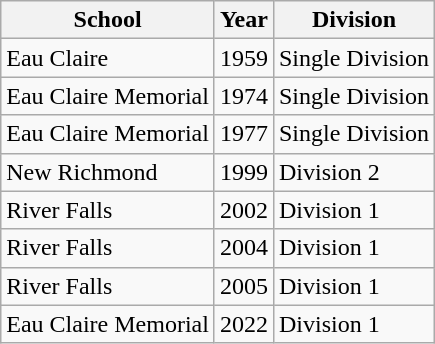<table class="wikitable">
<tr>
<th>School</th>
<th>Year</th>
<th>Division</th>
</tr>
<tr>
<td>Eau Claire</td>
<td>1959</td>
<td>Single Division</td>
</tr>
<tr>
<td>Eau Claire Memorial</td>
<td>1974</td>
<td>Single Division</td>
</tr>
<tr>
<td>Eau Claire Memorial</td>
<td>1977</td>
<td>Single Division</td>
</tr>
<tr>
<td>New Richmond</td>
<td>1999</td>
<td>Division 2</td>
</tr>
<tr>
<td>River Falls</td>
<td>2002</td>
<td>Division 1</td>
</tr>
<tr>
<td>River Falls</td>
<td>2004</td>
<td>Division 1</td>
</tr>
<tr>
<td>River Falls</td>
<td>2005</td>
<td>Division 1</td>
</tr>
<tr>
<td>Eau Claire Memorial</td>
<td>2022</td>
<td>Division 1</td>
</tr>
</table>
